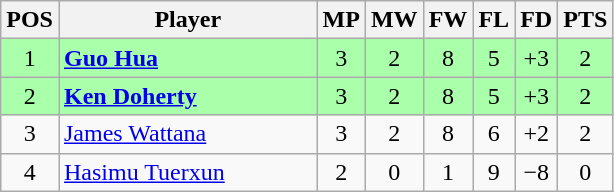<table class="wikitable" style="text-align: center;">
<tr>
<th width=20>POS</th>
<th width=165>Player</th>
<th width=20>MP</th>
<th width=20>MW</th>
<th width=20>FW</th>
<th width=20>FL</th>
<th width=20>FD</th>
<th width=20>PTS</th>
</tr>
<tr style="background:#aaffaa;">
<td>1</td>
<td style="text-align:left;"> <strong><a href='#'>Guo Hua</a></strong></td>
<td>3</td>
<td>2</td>
<td>8</td>
<td>5</td>
<td>+3</td>
<td>2</td>
</tr>
<tr style="background:#aaffaa;">
<td>2</td>
<td style="text-align:left;"> <strong><a href='#'>Ken Doherty</a></strong></td>
<td>3</td>
<td>2</td>
<td>8</td>
<td>5</td>
<td>+3</td>
<td>2</td>
</tr>
<tr>
<td>3</td>
<td style="text-align:left;"> <a href='#'>James Wattana</a></td>
<td>3</td>
<td>2</td>
<td>8</td>
<td>6</td>
<td>+2</td>
<td>2</td>
</tr>
<tr>
<td>4</td>
<td style="text-align:left;"> <a href='#'>Hasimu Tuerxun</a></td>
<td>2</td>
<td>0</td>
<td>1</td>
<td>9</td>
<td>−8</td>
<td>0</td>
</tr>
</table>
